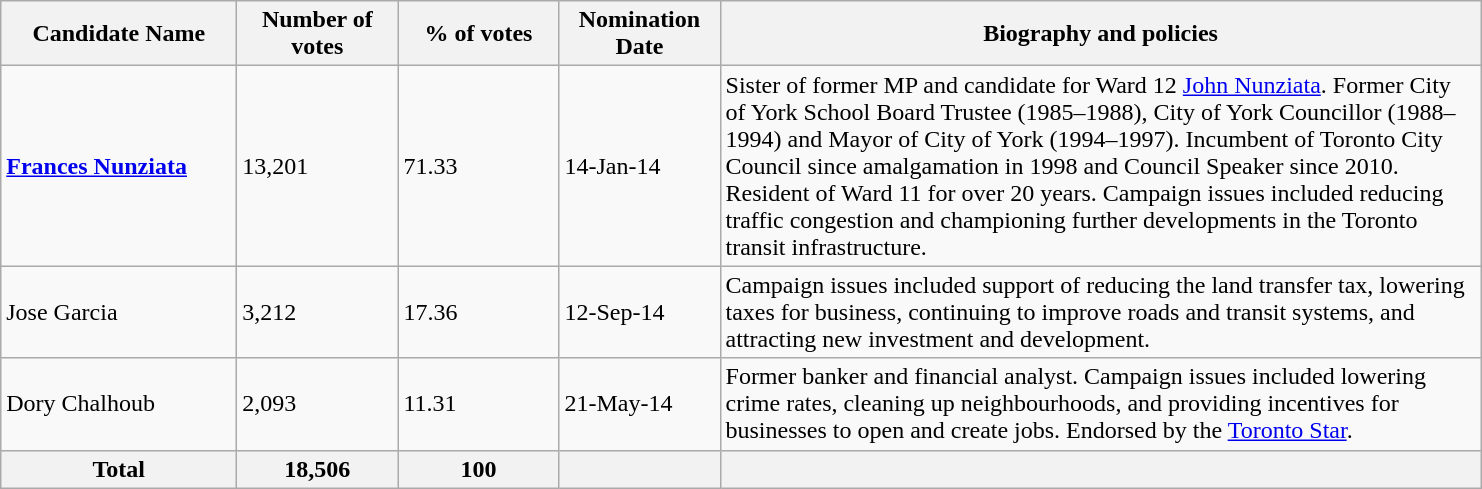<table class="wikitable">
<tr>
<th scope="col" style="width: 150px;">Candidate Name</th>
<th scope="col" style="width: 100px;">Number of votes</th>
<th scope="col" style="width: 100px;">% of votes</th>
<th scope="col" style="width: 100px;">Nomination Date</th>
<th scope="col" style="width: 500px;">Biography and policies</th>
</tr>
<tr>
<td><strong><a href='#'>Frances Nunziata</a></strong></td>
<td>13,201</td>
<td>71.33</td>
<td>14-Jan-14</td>
<td>Sister of former MP and candidate for Ward 12 <a href='#'>John Nunziata</a>. Former City of York School Board Trustee (1985–1988), City of York Councillor (1988–1994) and Mayor of City of York (1994–1997). Incumbent of Toronto City Council since amalgamation in 1998 and Council Speaker since 2010. Resident of Ward 11 for over 20 years. Campaign issues included reducing traffic congestion and championing further developments in the Toronto transit infrastructure.</td>
</tr>
<tr>
<td>Jose Garcia</td>
<td>3,212</td>
<td>17.36</td>
<td>12-Sep-14</td>
<td>Campaign issues included support of reducing the land transfer tax, lowering taxes for business, continuing to improve roads and transit systems, and attracting new investment and development.</td>
</tr>
<tr>
<td>Dory Chalhoub</td>
<td>2,093</td>
<td>11.31</td>
<td>21-May-14</td>
<td>Former banker and financial analyst. Campaign issues included lowering crime rates, cleaning up neighbourhoods, and providing incentives for businesses to open and create jobs. Endorsed by the <a href='#'>Toronto Star</a>.</td>
</tr>
<tr>
<th>Total</th>
<th>18,506</th>
<th>100</th>
<th></th>
<th></th>
</tr>
</table>
